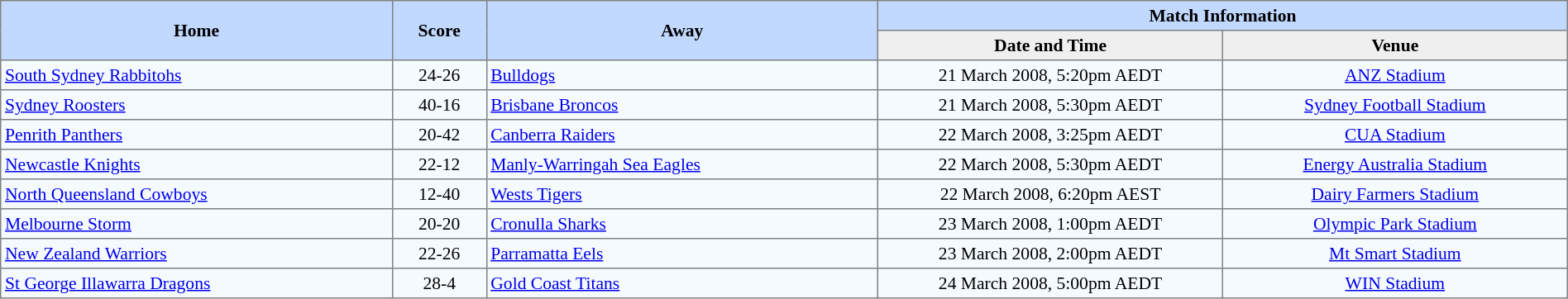<table border=1 style="border-collapse:collapse; font-size:90%;" cellpadding=3 cellspacing=0 width=100%>
<tr bgcolor=#C1D8FF>
<th rowspan=2 width=25%>Home</th>
<th rowspan=2 width=6%>Score</th>
<th rowspan=2 width=25%>Away</th>
<th colspan=6>Match Information</th>
</tr>
<tr bgcolor=#EFEFEF>
<th width=22%>Date and Time</th>
<th width=22%>Venue</th>
</tr>
<tr align=center bgcolor=#F5FAFF>
<td align=left> <a href='#'>South Sydney Rabbitohs</a></td>
<td>24-26</td>
<td align=left> <a href='#'>Bulldogs</a></td>
<td>21 March 2008, 5:20pm AEDT</td>
<td><a href='#'>ANZ Stadium</a></td>
</tr>
<tr align=center bgcolor=#F5FAFF>
<td align=left> <a href='#'>Sydney Roosters</a></td>
<td>40-16</td>
<td align=left> <a href='#'>Brisbane Broncos</a></td>
<td>21 March 2008, 5:30pm AEDT</td>
<td><a href='#'>Sydney Football Stadium</a></td>
</tr>
<tr align=center bgcolor=#F5FAFF>
<td align=left> <a href='#'>Penrith Panthers</a></td>
<td>20-42</td>
<td align=left> <a href='#'>Canberra Raiders</a></td>
<td>22 March 2008, 3:25pm AEDT</td>
<td><a href='#'>CUA Stadium</a></td>
</tr>
<tr align=center bgcolor=#F5FAFF>
<td align=left> <a href='#'>Newcastle Knights</a></td>
<td>22-12</td>
<td align=left> <a href='#'>Manly-Warringah Sea Eagles</a></td>
<td>22 March 2008, 5:30pm AEDT</td>
<td><a href='#'>Energy Australia Stadium</a></td>
</tr>
<tr align=center bgcolor=#F5FAFF>
<td align=left> <a href='#'>North Queensland Cowboys</a></td>
<td>12-40</td>
<td align=left> <a href='#'>Wests Tigers</a></td>
<td>22 March 2008, 6:20pm AEST</td>
<td><a href='#'>Dairy Farmers Stadium</a></td>
</tr>
<tr align=center bgcolor=#F5FAFF>
<td align=left> <a href='#'>Melbourne Storm</a></td>
<td>20-20</td>
<td align=left> <a href='#'>Cronulla Sharks</a></td>
<td>23 March 2008, 1:00pm AEDT</td>
<td><a href='#'>Olympic Park Stadium</a></td>
</tr>
<tr align=center bgcolor=#F5FAFF>
<td align=left> <a href='#'>New Zealand Warriors</a></td>
<td>22-26</td>
<td align=left> <a href='#'>Parramatta Eels</a></td>
<td>23 March 2008, 2:00pm AEDT</td>
<td><a href='#'>Mt Smart Stadium</a></td>
</tr>
<tr align=center bgcolor=#F5FAFF>
<td align=left> <a href='#'>St George Illawarra Dragons</a></td>
<td>28-4</td>
<td align=left> <a href='#'>Gold Coast Titans</a></td>
<td>24 March 2008, 5:00pm AEDT</td>
<td><a href='#'>WIN Stadium</a></td>
</tr>
</table>
